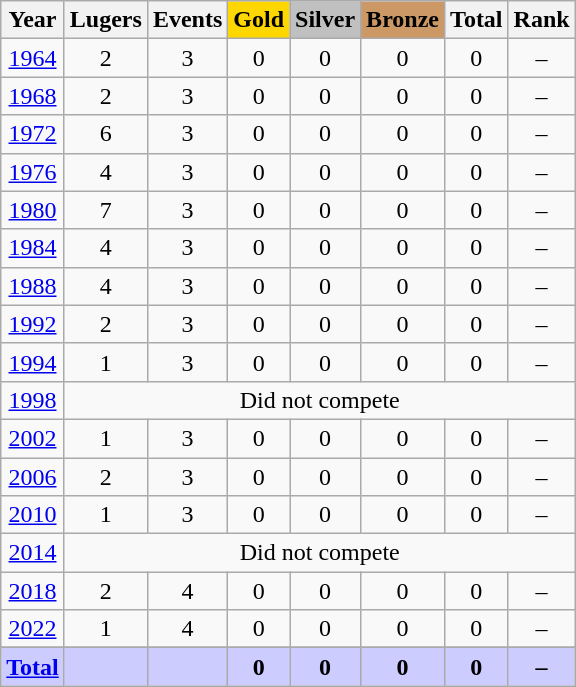<table class="wikitable sortable collapsible collapsed">
<tr>
<th>Year</th>
<th>Lugers</th>
<th>Events</th>
<th style="text-align:center; background-color:gold;"><strong>Gold</strong></th>
<th style="text-align:center; background-color:silver;"><strong>Silver</strong></th>
<th style="text-align:center; background-color:#c96;"><strong>Bronze</strong></th>
<th>Total</th>
<th>Rank</th>
</tr>
<tr style="text-align:center">
<td><a href='#'>1964</a></td>
<td>2</td>
<td>3</td>
<td>0</td>
<td>0</td>
<td>0</td>
<td>0</td>
<td>–</td>
</tr>
<tr style="text-align:center">
<td><a href='#'>1968</a></td>
<td>2</td>
<td>3</td>
<td>0</td>
<td>0</td>
<td>0</td>
<td>0</td>
<td>–</td>
</tr>
<tr style="text-align:center">
<td><a href='#'>1972</a></td>
<td>6</td>
<td>3</td>
<td>0</td>
<td>0</td>
<td>0</td>
<td>0</td>
<td>–</td>
</tr>
<tr style="text-align:center">
<td><a href='#'>1976</a></td>
<td>4</td>
<td>3</td>
<td>0</td>
<td>0</td>
<td>0</td>
<td>0</td>
<td>–</td>
</tr>
<tr style="text-align:center">
<td><a href='#'>1980</a></td>
<td>7</td>
<td>3</td>
<td>0</td>
<td>0</td>
<td>0</td>
<td>0</td>
<td>–</td>
</tr>
<tr style="text-align:center">
<td><a href='#'>1984</a></td>
<td>4</td>
<td>3</td>
<td>0</td>
<td>0</td>
<td>0</td>
<td>0</td>
<td>–</td>
</tr>
<tr style="text-align:center">
<td><a href='#'>1988</a></td>
<td>4</td>
<td>3</td>
<td>0</td>
<td>0</td>
<td>0</td>
<td>0</td>
<td>–</td>
</tr>
<tr style="text-align:center">
<td><a href='#'>1992</a></td>
<td>2</td>
<td>3</td>
<td>0</td>
<td>0</td>
<td>0</td>
<td>0</td>
<td>–</td>
</tr>
<tr style="text-align:center">
<td><a href='#'>1994</a></td>
<td>1</td>
<td>3</td>
<td>0</td>
<td>0</td>
<td>0</td>
<td>0</td>
<td>–</td>
</tr>
<tr style="text-align:center">
<td><a href='#'>1998</a></td>
<td colspan="7">Did not compete</td>
</tr>
<tr style="text-align:center">
<td><a href='#'>2002</a></td>
<td>1</td>
<td>3</td>
<td>0</td>
<td>0</td>
<td>0</td>
<td>0</td>
<td>–</td>
</tr>
<tr style="text-align:center">
<td><a href='#'>2006</a></td>
<td>2</td>
<td>3</td>
<td>0</td>
<td>0</td>
<td>0</td>
<td>0</td>
<td>–</td>
</tr>
<tr style="text-align:center">
<td><a href='#'>2010</a></td>
<td>1</td>
<td>3</td>
<td>0</td>
<td>0</td>
<td>0</td>
<td>0</td>
<td>–</td>
</tr>
<tr style="text-align:center">
<td><a href='#'>2014</a></td>
<td colspan="7">Did not compete</td>
</tr>
<tr style="text-align:center">
<td><a href='#'>2018</a></td>
<td>2</td>
<td>4</td>
<td>0</td>
<td>0</td>
<td>0</td>
<td>0</td>
<td>–</td>
</tr>
<tr style="text-align:center">
<td><a href='#'>2022</a></td>
<td>1</td>
<td>4</td>
<td>0</td>
<td>0</td>
<td>0</td>
<td>0</td>
<td>–</td>
</tr>
<tr style="text-align:center">
</tr>
<tr style="text-align:center; background-color:#ccf;">
<td><strong><a href='#'>Total</a></strong></td>
<td></td>
<td></td>
<td><strong>0</strong></td>
<td><strong>0</strong></td>
<td><strong>0</strong></td>
<td><strong>0</strong></td>
<td><strong>–</strong></td>
</tr>
</table>
